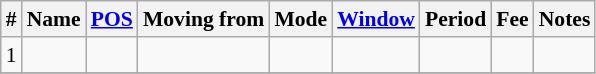<table class="wikitable sortable" style="text-align: center; font-size:90%;">
<tr>
<th>#</th>
<th>Name</th>
<th><a href='#'>POS</a></th>
<th>Moving from</th>
<th>Mode</th>
<th><a href='#'>Window</a></th>
<th>Period</th>
<th>Fee</th>
<th>Notes</th>
</tr>
<tr>
<td>1</td>
<td align=left></td>
<td></td>
<td align=left></td>
<td></td>
<td></td>
<td></td>
<td></td>
<td></td>
</tr>
<tr>
</tr>
</table>
